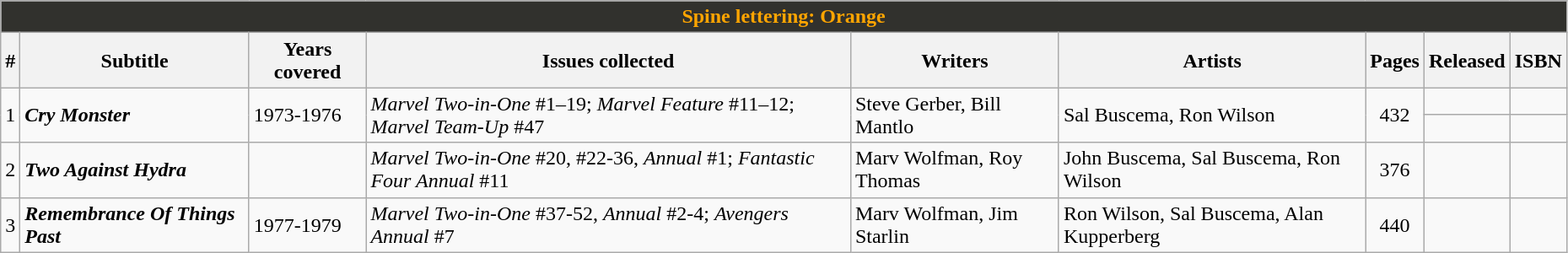<table class="wikitable sortable" width=98%>
<tr>
<th colspan=9 style="background-color: #31312D; color: orange;">Spine lettering: Orange</th>
</tr>
<tr>
<th class="unsortable">#</th>
<th class="unsortable">Subtitle</th>
<th>Years covered</th>
<th class="unsortable">Issues collected</th>
<th class="unsortable">Writers</th>
<th class="unsortable">Artists</th>
<th class="unsortable">Pages</th>
<th>Released</th>
<th class="unsortable">ISBN</th>
</tr>
<tr>
<td rowspan=2>1</td>
<td rowspan=2><strong><em>Cry Monster</em></strong></td>
<td rowspan=2>1973-1976</td>
<td rowspan=2><em>Marvel Two-in-One</em> #1–19; <em>Marvel Feature</em> #11–12; <em>Marvel Team-Up</em> #47</td>
<td rowspan=2>Steve Gerber, Bill Mantlo</td>
<td rowspan=2>Sal Buscema, Ron Wilson</td>
<td style="text-align: center;" rowspan=2>432</td>
<td></td>
<td></td>
</tr>
<tr>
<td></td>
<td></td>
</tr>
<tr>
<td>2</td>
<td><strong><em>Two Against Hydra</em></strong></td>
<td></td>
<td><em>Marvel Two-in-One</em> #20, #22-36, <em>Annual</em> #1; <em>Fantastic Four Annual</em> #11</td>
<td>Marv Wolfman, Roy Thomas</td>
<td>John Buscema, Sal Buscema, Ron Wilson</td>
<td style="text-align: center;">376</td>
<td></td>
<td></td>
</tr>
<tr>
<td>3</td>
<td><strong><em>Remembrance Of Things Past</em></strong></td>
<td>1977-1979</td>
<td><em>Marvel Two-in-One</em> #37-52, <em>Annual</em> #2-4; <em>Avengers Annual</em> #7</td>
<td>Marv Wolfman, Jim Starlin</td>
<td>Ron Wilson, Sal Buscema, Alan Kupperberg</td>
<td style="text-align: center;">440</td>
<td></td>
<td></td>
</tr>
</table>
